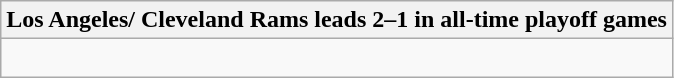<table class="wikitable collapsible collapsed">
<tr>
<th>Los Angeles/ Cleveland Rams leads 2–1 in all-time playoff games</th>
</tr>
<tr>
<td><br>

</td>
</tr>
</table>
